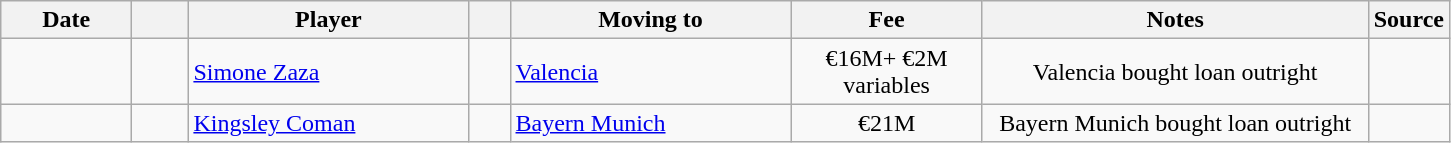<table class="wikitable collapsible collapsed sortable">
<tr>
<th style="width:80px;">Date</th>
<th style="width:30px;"></th>
<th style="width:180px;">Player</th>
<th style="width:20px;"></th>
<th style="width:180px;">Moving to</th>
<th style="width:120px;" class="unsortable">Fee</th>
<th style="width:250px;" class="unsortable">Notes</th>
<th style="width:20px;">Source</th>
</tr>
<tr>
<td></td>
<td align=center></td>
<td> <a href='#'>Simone Zaza</a></td>
<td align=center></td>
<td> <a href='#'>Valencia</a></td>
<td align=center>€16M+ €2M variables</td>
<td align=center>Valencia bought loan outright</td>
<td><small></small></td>
</tr>
<tr>
<td></td>
<td align=center></td>
<td> <a href='#'>Kingsley Coman</a></td>
<td align=center></td>
<td> <a href='#'>Bayern Munich</a></td>
<td align=center>€21M</td>
<td align=center>Bayern Munich bought loan outright</td>
<td><small></small></td>
</tr>
</table>
